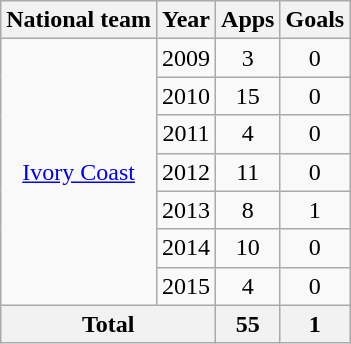<table class="wikitable" style="text-align:center">
<tr>
<th>National team</th>
<th>Year</th>
<th>Apps</th>
<th>Goals</th>
</tr>
<tr>
<td rowspan="7"><a href='#'>Ivory Coast</a></td>
<td>2009</td>
<td>3</td>
<td>0</td>
</tr>
<tr>
<td>2010</td>
<td>15</td>
<td>0</td>
</tr>
<tr>
<td>2011</td>
<td>4</td>
<td>0</td>
</tr>
<tr>
<td>2012</td>
<td>11</td>
<td>0</td>
</tr>
<tr>
<td>2013</td>
<td>8</td>
<td>1</td>
</tr>
<tr>
<td>2014</td>
<td>10</td>
<td>0</td>
</tr>
<tr>
<td>2015</td>
<td>4</td>
<td>0</td>
</tr>
<tr>
<th colspan="2">Total</th>
<th>55</th>
<th>1</th>
</tr>
</table>
